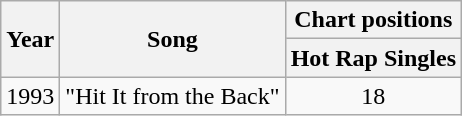<table class="wikitable">
<tr>
<th rowspan="2">Year</th>
<th rowspan="2">Song</th>
<th>Chart positions</th>
</tr>
<tr>
<th>Hot Rap Singles</th>
</tr>
<tr>
<td>1993</td>
<td>"Hit It from the Back"</td>
<td style="text-align:center;">18</td>
</tr>
</table>
